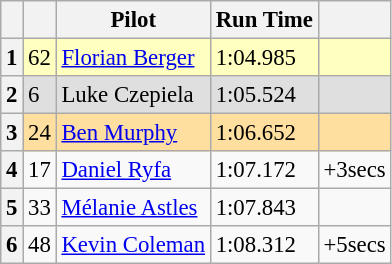<table class="wikitable" style="font-size: 95%;">
<tr>
<th></th>
<th></th>
<th>Pilot</th>
<th>Run Time</th>
<th></th>
</tr>
<tr>
<th>1</th>
<td style="background:#ffffbf;">62</td>
<td style="background:#ffffbf;"> <a href='#'>Florian Berger</a></td>
<td style="background:#ffffbf;">1:04.985</td>
<td style="background:#ffffbf;"></td>
</tr>
<tr>
<th>2</th>
<td style="background:#dfdfdf;">6</td>
<td style="background:#dfdfdf;"> Luke Czepiela</td>
<td style="background:#dfdfdf;">1:05.524</td>
<td style="background:#dfdfdf;"></td>
</tr>
<tr>
<th>3</th>
<td style="background:#ffdf9f;">24</td>
<td style="background:#ffdf9f;"> <a href='#'>Ben Murphy</a></td>
<td style="background:#ffdf9f;">1:06.652</td>
<td style="background:#ffdf9f;"></td>
</tr>
<tr>
<th>4</th>
<td>17</td>
<td> <a href='#'>Daniel Ryfa</a></td>
<td>1:07.172</td>
<td>+3secs</td>
</tr>
<tr>
<th>5</th>
<td>33</td>
<td> <a href='#'>Mélanie Astles</a></td>
<td>1:07.843</td>
<td></td>
</tr>
<tr>
<th>6</th>
<td>48</td>
<td> <a href='#'>Kevin Coleman</a></td>
<td>1:08.312</td>
<td>+5secs</td>
</tr>
</table>
